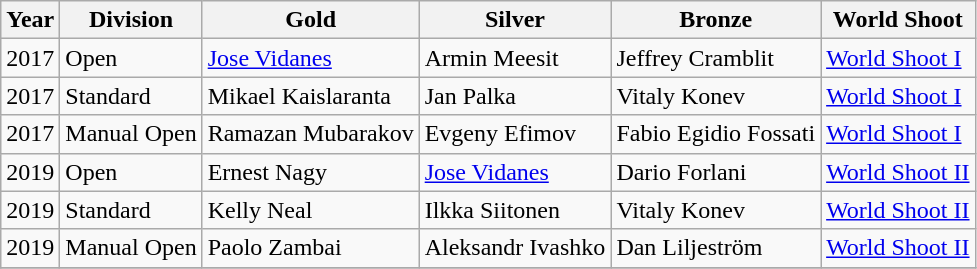<table class="wikitable sortable" style="text-align: left;">
<tr>
<th>Year</th>
<th>Division</th>
<th> Gold</th>
<th> Silver</th>
<th> Bronze</th>
<th>World Shoot</th>
</tr>
<tr>
<td>2017</td>
<td>Open</td>
<td> <a href='#'>Jose Vidanes</a></td>
<td> Armin Meesit</td>
<td> Jeffrey Cramblit</td>
<td><a href='#'>World Shoot I</a></td>
</tr>
<tr>
<td>2017</td>
<td>Standard</td>
<td> Mikael Kaislaranta</td>
<td> Jan Palka</td>
<td> Vitaly Konev</td>
<td><a href='#'>World Shoot I</a></td>
</tr>
<tr>
<td>2017</td>
<td>Manual Open</td>
<td> Ramazan Mubarakov</td>
<td> Evgeny Efimov</td>
<td> Fabio Egidio Fossati</td>
<td><a href='#'>World Shoot I</a></td>
</tr>
<tr>
<td>2019</td>
<td>Open</td>
<td> Ernest Nagy</td>
<td> <a href='#'>Jose Vidanes</a></td>
<td> Dario Forlani</td>
<td><a href='#'>World Shoot II</a></td>
</tr>
<tr>
<td>2019</td>
<td>Standard</td>
<td> Kelly Neal</td>
<td> Ilkka Siitonen</td>
<td> Vitaly Konev</td>
<td><a href='#'>World Shoot II</a></td>
</tr>
<tr>
<td>2019</td>
<td>Manual Open</td>
<td> Paolo Zambai</td>
<td> Aleksandr Ivashko</td>
<td> Dan Liljeström</td>
<td><a href='#'>World Shoot II</a></td>
</tr>
<tr>
</tr>
</table>
